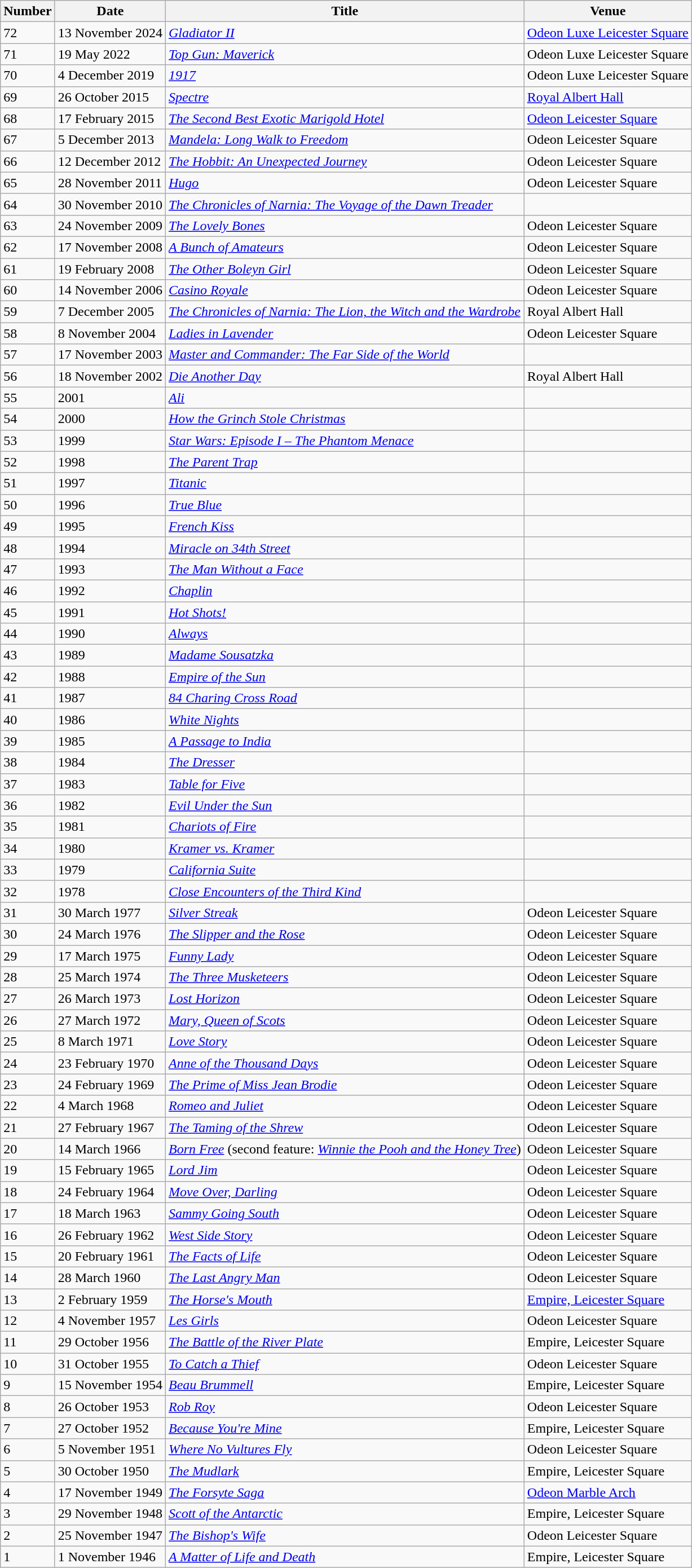<table class="wikitable sortable">
<tr>
<th scope="col">Number</th>
<th scope="col">Date</th>
<th scope="col" class="unsortable">Title</th>
<th scope="col">Venue</th>
</tr>
<tr>
<td>72</td>
<td>13 November 2024</td>
<td><em><a href='#'>Gladiator II</a></em></td>
<td><a href='#'>Odeon Luxe Leicester Square</a></td>
</tr>
<tr>
<td>71</td>
<td>19 May 2022</td>
<td><em><a href='#'>Top Gun: Maverick</a></em></td>
<td>Odeon Luxe Leicester Square</td>
</tr>
<tr>
<td>70</td>
<td>4 December 2019</td>
<td><em><a href='#'>1917</a></em></td>
<td>Odeon Luxe Leicester Square</td>
</tr>
<tr>
<td>69</td>
<td>26 October 2015</td>
<td><em><a href='#'>Spectre</a></em></td>
<td><a href='#'>Royal Albert Hall</a></td>
</tr>
<tr>
<td>68</td>
<td>17 February 2015</td>
<td><em><a href='#'>The Second Best Exotic Marigold Hotel</a></em></td>
<td><a href='#'>Odeon Leicester Square</a></td>
</tr>
<tr>
<td>67</td>
<td>5 December 2013</td>
<td><em><a href='#'>Mandela: Long Walk to Freedom</a></em></td>
<td>Odeon Leicester Square</td>
</tr>
<tr>
<td>66</td>
<td>12 December 2012</td>
<td><em><a href='#'>The Hobbit: An Unexpected Journey</a></em></td>
<td>Odeon Leicester Square</td>
</tr>
<tr>
<td>65</td>
<td>28 November 2011</td>
<td><em><a href='#'>Hugo</a></em></td>
<td>Odeon Leicester Square</td>
</tr>
<tr>
<td>64</td>
<td>30 November 2010</td>
<td><em><a href='#'>The Chronicles of Narnia: The Voyage of the Dawn Treader</a></em></td>
<td></td>
</tr>
<tr>
<td>63</td>
<td>24 November 2009</td>
<td><em><a href='#'>The Lovely Bones</a></em></td>
<td>Odeon Leicester Square</td>
</tr>
<tr>
<td>62</td>
<td>17 November 2008</td>
<td><em><a href='#'>A Bunch of Amateurs</a></em></td>
<td>Odeon Leicester Square</td>
</tr>
<tr>
<td>61</td>
<td>19 February 2008</td>
<td><em><a href='#'>The Other Boleyn Girl</a></em></td>
<td>Odeon Leicester Square</td>
</tr>
<tr>
<td>60</td>
<td>14 November 2006</td>
<td><em><a href='#'>Casino Royale</a></em></td>
<td>Odeon Leicester Square</td>
</tr>
<tr>
<td>59</td>
<td>7 December 2005</td>
<td><em><a href='#'>The Chronicles of Narnia: The Lion, the Witch and the Wardrobe</a></em></td>
<td>Royal Albert Hall</td>
</tr>
<tr>
<td>58</td>
<td>8 November 2004</td>
<td><em><a href='#'>Ladies in Lavender</a></em></td>
<td>Odeon Leicester Square</td>
</tr>
<tr>
<td>57</td>
<td>17 November 2003</td>
<td><em><a href='#'>Master and Commander: The Far Side of the World</a></em></td>
<td></td>
</tr>
<tr>
<td>56</td>
<td>18 November 2002</td>
<td><em><a href='#'>Die Another Day</a></em></td>
<td>Royal Albert Hall</td>
</tr>
<tr>
<td>55</td>
<td>2001</td>
<td><em><a href='#'>Ali</a></em></td>
<td></td>
</tr>
<tr>
<td>54</td>
<td>2000</td>
<td><em><a href='#'>How the Grinch Stole Christmas</a></em></td>
<td></td>
</tr>
<tr>
<td>53</td>
<td>1999</td>
<td><em><a href='#'>Star Wars: Episode I – The Phantom Menace</a></em></td>
<td></td>
</tr>
<tr>
<td>52</td>
<td>1998</td>
<td><em><a href='#'>The Parent Trap</a></em></td>
<td></td>
</tr>
<tr>
<td>51</td>
<td>1997</td>
<td><em><a href='#'>Titanic</a></em></td>
<td></td>
</tr>
<tr>
<td>50</td>
<td>1996</td>
<td><em><a href='#'>True Blue</a></em></td>
<td></td>
</tr>
<tr>
<td>49</td>
<td>1995</td>
<td><em><a href='#'>French Kiss</a></em></td>
<td></td>
</tr>
<tr>
<td>48</td>
<td>1994</td>
<td><em><a href='#'>Miracle on 34th Street</a></em></td>
<td></td>
</tr>
<tr>
<td>47</td>
<td>1993</td>
<td><em><a href='#'>The Man Without a Face</a></em></td>
<td></td>
</tr>
<tr>
<td>46</td>
<td>1992</td>
<td><em><a href='#'>Chaplin</a></em></td>
<td></td>
</tr>
<tr>
<td>45</td>
<td>1991</td>
<td><em><a href='#'>Hot Shots!</a></em></td>
<td></td>
</tr>
<tr>
<td>44</td>
<td>1990</td>
<td><em><a href='#'>Always</a></em></td>
<td></td>
</tr>
<tr>
<td>43</td>
<td>1989</td>
<td><em><a href='#'>Madame Sousatzka</a></em></td>
<td></td>
</tr>
<tr>
<td>42</td>
<td>1988</td>
<td><em><a href='#'>Empire of the Sun</a></em></td>
<td></td>
</tr>
<tr>
<td>41</td>
<td>1987</td>
<td><em><a href='#'>84 Charing Cross Road</a></em></td>
<td></td>
</tr>
<tr>
<td>40</td>
<td>1986</td>
<td><em><a href='#'>White Nights</a></em></td>
<td></td>
</tr>
<tr>
<td>39</td>
<td>1985</td>
<td><em><a href='#'>A Passage to India</a></em></td>
<td></td>
</tr>
<tr>
<td>38</td>
<td>1984</td>
<td><em><a href='#'>The Dresser</a></em></td>
<td></td>
</tr>
<tr>
<td>37</td>
<td>1983</td>
<td><em><a href='#'>Table for Five</a></em></td>
<td></td>
</tr>
<tr>
<td>36</td>
<td>1982</td>
<td><em><a href='#'>Evil Under the Sun</a></em></td>
<td></td>
</tr>
<tr>
<td>35</td>
<td>1981</td>
<td><em><a href='#'>Chariots of Fire</a></em></td>
<td></td>
</tr>
<tr>
<td>34</td>
<td>1980</td>
<td><em><a href='#'>Kramer vs. Kramer</a></em></td>
<td></td>
</tr>
<tr>
<td>33</td>
<td>1979</td>
<td><em><a href='#'>California Suite</a></em></td>
<td></td>
</tr>
<tr>
<td>32</td>
<td>1978</td>
<td><em><a href='#'>Close Encounters of the Third Kind</a></em></td>
<td></td>
</tr>
<tr>
<td>31</td>
<td>30 March 1977</td>
<td><em><a href='#'>Silver Streak</a></em></td>
<td>Odeon Leicester Square</td>
</tr>
<tr>
<td>30</td>
<td>24 March 1976</td>
<td><em><a href='#'>The Slipper and the Rose</a></em></td>
<td>Odeon Leicester Square</td>
</tr>
<tr>
<td>29</td>
<td>17 March 1975</td>
<td><em><a href='#'>Funny Lady</a></em></td>
<td>Odeon Leicester Square</td>
</tr>
<tr>
<td>28</td>
<td>25 March 1974</td>
<td><em><a href='#'>The Three Musketeers</a></em></td>
<td>Odeon Leicester Square</td>
</tr>
<tr>
<td>27</td>
<td>26 March 1973</td>
<td><em><a href='#'>Lost Horizon</a></em></td>
<td>Odeon Leicester Square</td>
</tr>
<tr>
<td>26</td>
<td>27 March 1972</td>
<td><em><a href='#'>Mary, Queen of Scots</a></em></td>
<td>Odeon Leicester Square</td>
</tr>
<tr>
<td>25</td>
<td>8 March 1971</td>
<td><em><a href='#'>Love Story</a></em></td>
<td>Odeon Leicester Square</td>
</tr>
<tr>
<td>24</td>
<td>23 February 1970</td>
<td><em><a href='#'>Anne of the Thousand Days</a></em></td>
<td>Odeon Leicester Square</td>
</tr>
<tr>
<td>23</td>
<td>24 February 1969</td>
<td><em><a href='#'>The Prime of Miss Jean Brodie</a></em></td>
<td>Odeon Leicester Square</td>
</tr>
<tr>
<td>22</td>
<td>4 March 1968</td>
<td><em><a href='#'>Romeo and Juliet</a></em></td>
<td>Odeon Leicester Square</td>
</tr>
<tr>
<td>21</td>
<td>27 February 1967</td>
<td><em><a href='#'>The Taming of the Shrew</a></em></td>
<td>Odeon Leicester Square</td>
</tr>
<tr>
<td>20</td>
<td>14 March 1966</td>
<td><em><a href='#'>Born Free</a></em> (second feature: <em><a href='#'>Winnie the Pooh and the Honey Tree</a></em>)</td>
<td>Odeon Leicester Square</td>
</tr>
<tr>
<td>19</td>
<td>15 February 1965</td>
<td><em><a href='#'>Lord Jim</a></em></td>
<td>Odeon Leicester Square</td>
</tr>
<tr>
<td>18</td>
<td>24 February 1964</td>
<td><em><a href='#'>Move Over, Darling</a></em></td>
<td>Odeon Leicester Square</td>
</tr>
<tr>
<td>17</td>
<td>18 March 1963</td>
<td><em><a href='#'>Sammy Going South</a></em></td>
<td>Odeon Leicester Square</td>
</tr>
<tr>
<td>16</td>
<td>26 February 1962</td>
<td><em><a href='#'>West Side Story</a></em></td>
<td>Odeon Leicester Square</td>
</tr>
<tr>
<td>15</td>
<td>20 February 1961</td>
<td><em><a href='#'>The Facts of Life</a></em></td>
<td>Odeon Leicester Square</td>
</tr>
<tr>
<td>14</td>
<td>28 March 1960</td>
<td><em><a href='#'>The Last Angry Man</a></em></td>
<td>Odeon Leicester Square</td>
</tr>
<tr>
<td>13</td>
<td>2 February 1959</td>
<td><em><a href='#'>The Horse's Mouth</a></em></td>
<td><a href='#'>Empire, Leicester Square</a></td>
</tr>
<tr>
<td>12</td>
<td>4 November 1957</td>
<td><em><a href='#'>Les Girls</a></em></td>
<td>Odeon Leicester Square</td>
</tr>
<tr>
<td>11</td>
<td>29 October 1956</td>
<td><em><a href='#'>The Battle of the River Plate</a></em></td>
<td>Empire, Leicester Square</td>
</tr>
<tr>
<td>10</td>
<td>31 October 1955</td>
<td><em><a href='#'>To Catch a Thief</a></em></td>
<td>Odeon Leicester Square</td>
</tr>
<tr>
<td>9</td>
<td>15 November 1954</td>
<td><em><a href='#'>Beau Brummell</a></em></td>
<td>Empire, Leicester Square</td>
</tr>
<tr>
<td>8</td>
<td>26 October 1953</td>
<td><em><a href='#'>Rob Roy</a></em></td>
<td>Odeon Leicester Square</td>
</tr>
<tr>
<td>7</td>
<td>27 October 1952</td>
<td><em><a href='#'>Because You're Mine</a></em></td>
<td>Empire, Leicester Square</td>
</tr>
<tr>
<td>6</td>
<td>5 November 1951</td>
<td><em><a href='#'>Where No Vultures Fly</a></em></td>
<td>Odeon Leicester Square</td>
</tr>
<tr>
<td>5</td>
<td>30 October 1950</td>
<td><em><a href='#'>The Mudlark</a></em></td>
<td>Empire, Leicester Square</td>
</tr>
<tr>
<td>4</td>
<td>17 November 1949</td>
<td><em><a href='#'>The Forsyte Saga</a></em></td>
<td><a href='#'>Odeon Marble Arch</a></td>
</tr>
<tr>
<td>3</td>
<td>29 November 1948</td>
<td><em><a href='#'>Scott of the Antarctic</a></em></td>
<td>Empire, Leicester Square</td>
</tr>
<tr>
<td>2</td>
<td>25 November 1947</td>
<td><em><a href='#'>The Bishop's Wife</a></em></td>
<td>Odeon Leicester Square</td>
</tr>
<tr>
<td>1</td>
<td>1 November 1946</td>
<td><em><a href='#'>A Matter of Life and Death</a></em></td>
<td>Empire, Leicester Square</td>
</tr>
</table>
